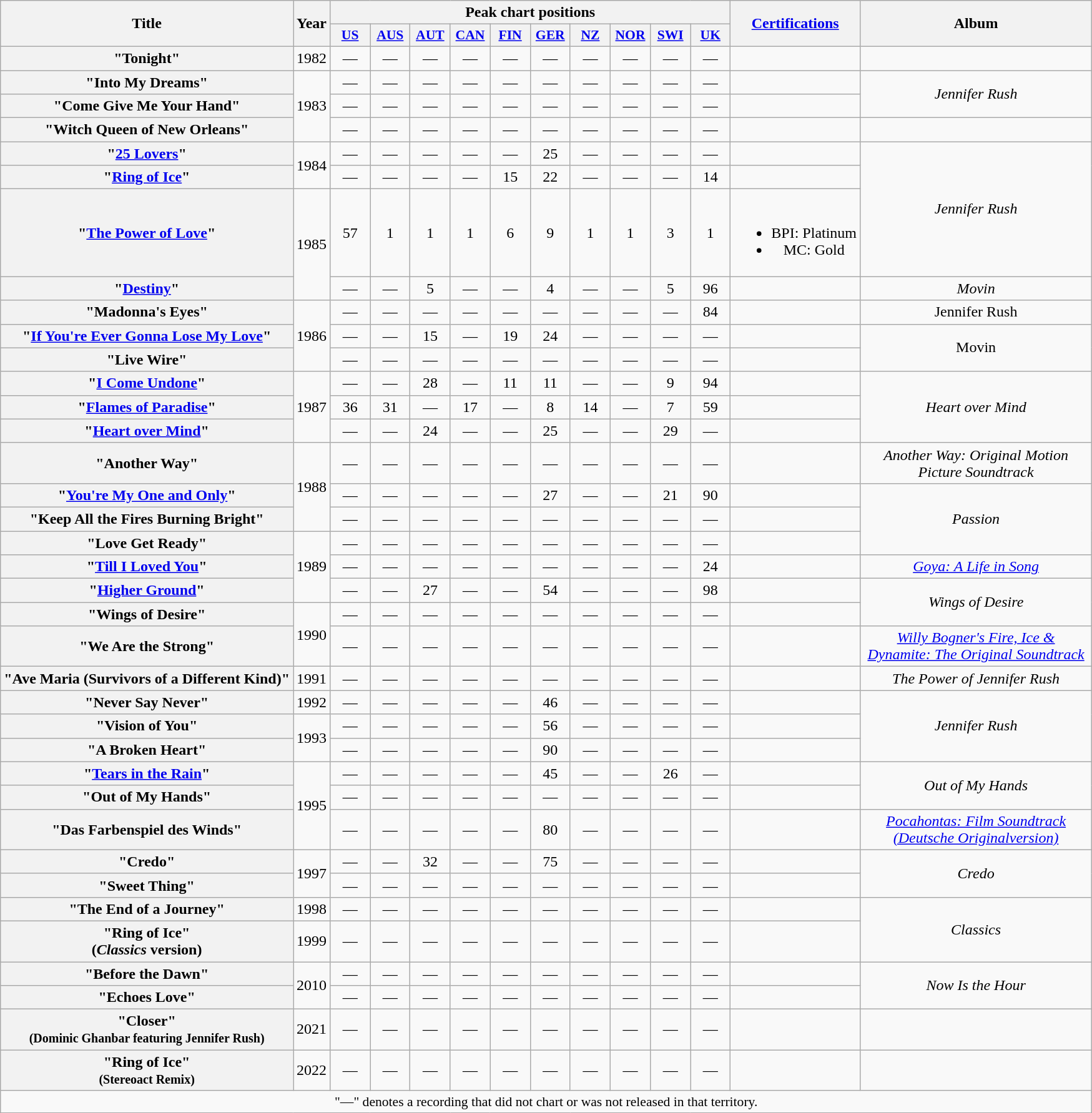<table class="wikitable plainrowheaders" style="text-align:center;">
<tr>
<th scope="col" rowspan="2">Title</th>
<th scope="col" rowspan="2" style="width:1em;">Year</th>
<th scope="col" colspan="10">Peak chart positions</th>
<th scope="col" rowspan="2"><a href='#'>Certifications</a></th>
<th style="width:15em;" scope="col" rowspan="2">Album</th>
</tr>
<tr>
<th scope="col" style="width:2.5em;font-size:90%;"><a href='#'>US</a><br></th>
<th scope="col" style="width:2.5em;font-size:90%;"><a href='#'>AUS</a><br></th>
<th scope="col" style="width:2.5em;font-size:90%;"><a href='#'>AUT</a><br></th>
<th scope="col" style="width:2.5em;font-size:90%;"><a href='#'>CAN</a><br></th>
<th scope="col" style="width:2.5em;font-size:90%;"><a href='#'>FIN</a><br></th>
<th scope="col" style="width:2.5em;font-size:90%;"><a href='#'>GER</a><br></th>
<th scope="col" style="width:2.5em;font-size:90%;"><a href='#'>NZ</a><br></th>
<th scope="col" style="width:2.5em;font-size:90%;"><a href='#'>NOR</a><br></th>
<th scope="col" style="width:2.5em;font-size:90%;"><a href='#'>SWI</a><br></th>
<th scope="col" style="width:2.5em;font-size:90%;"><a href='#'>UK</a><br></th>
</tr>
<tr>
<th scope="row">"Tonight"<br></th>
<td>1982</td>
<td>—</td>
<td>—</td>
<td>—</td>
<td>—</td>
<td>—</td>
<td>—</td>
<td>—</td>
<td>—</td>
<td>—</td>
<td>—</td>
<td></td>
<td></td>
</tr>
<tr>
<th scope="row">"Into My Dreams"</th>
<td rowspan="3">1983</td>
<td>—</td>
<td>—</td>
<td>—</td>
<td>—</td>
<td>—</td>
<td>—</td>
<td>—</td>
<td>—</td>
<td>—</td>
<td>—</td>
<td></td>
<td rowspan="2"><em>Jennifer Rush</em></td>
</tr>
<tr>
<th scope="row">"Come Give Me Your Hand"</th>
<td>—</td>
<td>—</td>
<td>—</td>
<td>—</td>
<td>—</td>
<td>—</td>
<td>—</td>
<td>—</td>
<td>—</td>
<td>—</td>
<td></td>
</tr>
<tr>
<th scope="row">"Witch Queen of New Orleans"</th>
<td>—</td>
<td>—</td>
<td>—</td>
<td>—</td>
<td>—</td>
<td>—</td>
<td>—</td>
<td>—</td>
<td>—</td>
<td>—</td>
<td></td>
<td></td>
</tr>
<tr>
<th scope="row">"<a href='#'>25 Lovers</a>"</th>
<td rowspan="2">1984</td>
<td>—</td>
<td>—</td>
<td>—</td>
<td>—</td>
<td>—</td>
<td>25</td>
<td>—</td>
<td>—</td>
<td>—</td>
<td>—</td>
<td></td>
<td rowspan="3"><em>Jennifer Rush</em></td>
</tr>
<tr>
<th scope="row">"<a href='#'>Ring of Ice</a>"</th>
<td>—</td>
<td>—</td>
<td>—</td>
<td>—</td>
<td>15</td>
<td>22</td>
<td>—</td>
<td>—</td>
<td>—</td>
<td>14</td>
<td></td>
</tr>
<tr>
<th scope="row">"<a href='#'>The Power of Love</a>"</th>
<td rowspan="2">1985</td>
<td>57</td>
<td>1</td>
<td>1</td>
<td>1<br></td>
<td>6</td>
<td>9<br></td>
<td>1</td>
<td>1</td>
<td>3</td>
<td>1<br></td>
<td><br><ul><li>BPI: Platinum</li><li>MC: Gold</li></ul></td>
</tr>
<tr>
<th scope="row">"<a href='#'>Destiny</a>"</th>
<td>—</td>
<td>—</td>
<td>5</td>
<td>—</td>
<td>—</td>
<td>4</td>
<td>—</td>
<td>—</td>
<td>5</td>
<td>96</td>
<td></td>
<td><em>Movin<strong></td>
</tr>
<tr>
<th scope="row">"Madonna's Eyes"</th>
<td rowspan="3">1986</td>
<td>—</td>
<td>—</td>
<td>—</td>
<td>—</td>
<td>—</td>
<td>—</td>
<td>—</td>
<td>—</td>
<td>—</td>
<td>84</td>
<td></td>
<td></em>Jennifer Rush<em></td>
</tr>
<tr>
<th scope="row">"<a href='#'>If You're Ever Gonna Lose My Love</a>"</th>
<td>—</td>
<td>—</td>
<td>15</td>
<td>—</td>
<td>19</td>
<td>24</td>
<td>—</td>
<td>—</td>
<td>—</td>
<td>—</td>
<td></td>
<td rowspan="2"></em>Movin</strong></td>
</tr>
<tr>
<th scope="row">"Live Wire"</th>
<td>—</td>
<td>—</td>
<td>—</td>
<td>—</td>
<td>—</td>
<td>—</td>
<td>—</td>
<td>—</td>
<td>—</td>
<td>—</td>
<td></td>
</tr>
<tr>
<th scope="row">"<a href='#'>I Come Undone</a>"</th>
<td rowspan="3">1987</td>
<td>—</td>
<td>—</td>
<td>28</td>
<td>—</td>
<td>11</td>
<td>11</td>
<td>—</td>
<td>—</td>
<td>9</td>
<td>94</td>
<td></td>
<td rowspan="3"><em>Heart over Mind</em></td>
</tr>
<tr>
<th scope="row">"<a href='#'>Flames of Paradise</a>"<br></th>
<td>36<br></td>
<td>31</td>
<td>—</td>
<td>17<br></td>
<td>—</td>
<td>8</td>
<td>14</td>
<td>—</td>
<td>7</td>
<td>59</td>
<td></td>
</tr>
<tr>
<th scope="row">"<a href='#'>Heart over Mind</a>"</th>
<td>—<br></td>
<td>—</td>
<td>24</td>
<td>—</td>
<td>—</td>
<td>25</td>
<td>—</td>
<td>—</td>
<td>29</td>
<td>—</td>
<td></td>
</tr>
<tr>
<th scope="row">"Another Way"</th>
<td rowspan="3">1988</td>
<td>—</td>
<td>—</td>
<td>—</td>
<td>—</td>
<td>—</td>
<td>—</td>
<td>—</td>
<td>—</td>
<td>—</td>
<td>—</td>
<td></td>
<td><em>Another Way: Original Motion Picture Soundtrack</em></td>
</tr>
<tr>
<th scope="row">"<a href='#'>You're My One and Only</a>"</th>
<td>—</td>
<td>—</td>
<td>—</td>
<td>—</td>
<td>—</td>
<td>27</td>
<td>—</td>
<td>—</td>
<td>21</td>
<td>90</td>
<td></td>
<td rowspan="3"><em>Passion</em></td>
</tr>
<tr>
<th scope="row">"Keep All the Fires Burning Bright"</th>
<td>—</td>
<td>—</td>
<td>—</td>
<td>—</td>
<td>—</td>
<td>—</td>
<td>—</td>
<td>—</td>
<td>—</td>
<td>—</td>
<td></td>
</tr>
<tr>
<th scope="row">"Love Get Ready"</th>
<td rowspan="3">1989</td>
<td>—</td>
<td>—</td>
<td>—</td>
<td>—</td>
<td>—</td>
<td>—</td>
<td>—</td>
<td>—</td>
<td>—</td>
<td>—</td>
<td></td>
</tr>
<tr>
<th scope="row">"<a href='#'>Till I Loved You</a>"<br></th>
<td>—</td>
<td>—</td>
<td>—</td>
<td>—</td>
<td>—</td>
<td>—</td>
<td>—</td>
<td>—</td>
<td>—</td>
<td>24</td>
<td></td>
<td><em><a href='#'>Goya: A Life in Song</a></em></td>
</tr>
<tr>
<th scope="row">"<a href='#'>Higher Ground</a>"</th>
<td>—</td>
<td>—</td>
<td>27</td>
<td>—</td>
<td>—</td>
<td>54</td>
<td>—</td>
<td>—</td>
<td>—</td>
<td>98</td>
<td></td>
<td rowspan="2"><em>Wings of Desire</em></td>
</tr>
<tr>
<th scope="row">"Wings of Desire"</th>
<td rowspan="2">1990</td>
<td>—</td>
<td>—</td>
<td>—</td>
<td>—</td>
<td>—<br></td>
<td>—</td>
<td>—</td>
<td>—</td>
<td>—</td>
<td>—</td>
<td></td>
</tr>
<tr>
<th scope="row">"We Are the Strong"</th>
<td>—</td>
<td>—</td>
<td>—</td>
<td>—</td>
<td>—</td>
<td>—</td>
<td>—</td>
<td>—</td>
<td>—</td>
<td>—</td>
<td></td>
<td><em><a href='#'>Willy Bogner's Fire, Ice & Dynamite: The Original Soundtrack</a></em></td>
</tr>
<tr>
<th scope="row">"Ave Maria (Survivors of a Different Kind)"</th>
<td>1991</td>
<td>—</td>
<td>—</td>
<td>—</td>
<td>—</td>
<td>—</td>
<td>—</td>
<td>—</td>
<td>—</td>
<td>—</td>
<td>—</td>
<td></td>
<td><em>The Power of Jennifer Rush</em></td>
</tr>
<tr>
<th scope="row">"Never Say Never"</th>
<td>1992</td>
<td>—</td>
<td>—</td>
<td>—</td>
<td>—</td>
<td>—</td>
<td>46</td>
<td>—</td>
<td>—</td>
<td>—</td>
<td>—</td>
<td></td>
<td rowspan="3"><em>Jennifer Rush</em></td>
</tr>
<tr>
<th scope="row">"Vision of You"</th>
<td rowspan="2">1993</td>
<td>—</td>
<td>—</td>
<td>—</td>
<td>—</td>
<td>—</td>
<td>56</td>
<td>—</td>
<td>—</td>
<td>—</td>
<td>—</td>
<td></td>
</tr>
<tr>
<th scope="row">"A Broken Heart"</th>
<td>—</td>
<td>—</td>
<td>—</td>
<td>—</td>
<td>—</td>
<td>90</td>
<td>—</td>
<td>—</td>
<td>—</td>
<td>—</td>
<td></td>
</tr>
<tr>
<th scope="row">"<a href='#'>Tears in the Rain</a>"</th>
<td rowspan="3">1995</td>
<td>—</td>
<td>—</td>
<td>—</td>
<td>—</td>
<td>—</td>
<td>45</td>
<td>—</td>
<td>—</td>
<td>26</td>
<td>—</td>
<td></td>
<td rowspan="2"><em>Out of My Hands</em></td>
</tr>
<tr>
<th scope="row">"Out of My Hands"</th>
<td>—</td>
<td>—</td>
<td>—</td>
<td>—</td>
<td>—</td>
<td>—</td>
<td>—</td>
<td>—</td>
<td>—</td>
<td>—</td>
<td></td>
</tr>
<tr>
<th scope="row">"Das Farbenspiel des Winds"</th>
<td>—</td>
<td>—</td>
<td>—</td>
<td>—</td>
<td>—</td>
<td>80</td>
<td>—</td>
<td>—</td>
<td>—</td>
<td>—</td>
<td></td>
<td><em><a href='#'>Pocahontas: Film Soundtrack (Deutsche Originalversion)</a></em></td>
</tr>
<tr>
<th scope="row">"Credo"</th>
<td rowspan="2">1997</td>
<td>—</td>
<td>—</td>
<td>32</td>
<td>—</td>
<td>—</td>
<td>75</td>
<td>—</td>
<td>—</td>
<td>—</td>
<td>—</td>
<td></td>
<td rowspan="2"><em>Credo</em></td>
</tr>
<tr>
<th scope="row">"Sweet Thing"</th>
<td>—</td>
<td>—</td>
<td>—</td>
<td>—</td>
<td>—</td>
<td>—</td>
<td>—</td>
<td>—</td>
<td>—</td>
<td>—</td>
<td></td>
</tr>
<tr>
<th scope="row">"The End of a Journey"</th>
<td>1998</td>
<td>—</td>
<td>—</td>
<td>—</td>
<td>—</td>
<td>—</td>
<td>—</td>
<td>—</td>
<td>—</td>
<td>—</td>
<td>—</td>
<td></td>
<td rowspan="2"><em>Classics</em></td>
</tr>
<tr>
<th scope="row">"Ring of Ice"<br>(<em>Classics</em> version)</th>
<td>1999</td>
<td>—</td>
<td>—</td>
<td>—</td>
<td>—</td>
<td>—</td>
<td>—</td>
<td>—</td>
<td>—</td>
<td>—</td>
<td>—</td>
<td></td>
</tr>
<tr>
<th scope="row">"Before the Dawn"</th>
<td rowspan="2">2010</td>
<td>—</td>
<td>—</td>
<td>—</td>
<td>—</td>
<td>—</td>
<td>—</td>
<td>—</td>
<td>—</td>
<td>—</td>
<td>—</td>
<td></td>
<td rowspan="2"><em>Now Is the Hour</em></td>
</tr>
<tr>
<th scope="row">"Echoes Love"</th>
<td>—</td>
<td>—</td>
<td>—</td>
<td>—</td>
<td>—</td>
<td>—</td>
<td>—</td>
<td>—</td>
<td>—</td>
<td>—</td>
<td></td>
</tr>
<tr>
<th scope="row">"Closer"<br><small>(Dominic Ghanbar featuring Jennifer Rush)</small></th>
<td>2021</td>
<td>—</td>
<td>—</td>
<td>—</td>
<td>—</td>
<td>—</td>
<td>—</td>
<td>—</td>
<td>—</td>
<td>—</td>
<td>—</td>
<td></td>
<td></td>
</tr>
<tr>
<th scope="row">"Ring of Ice"<br><small>(Stereoact Remix)</small></th>
<td>2022</td>
<td>—</td>
<td>—</td>
<td>—</td>
<td>—</td>
<td>—</td>
<td>—</td>
<td>—</td>
<td>—</td>
<td>—</td>
<td>—</td>
<td></td>
<td></td>
</tr>
<tr>
<td colspan="14" style="font-size:90%">"—" denotes a recording that did not chart or was not released in that territory.</td>
</tr>
</table>
